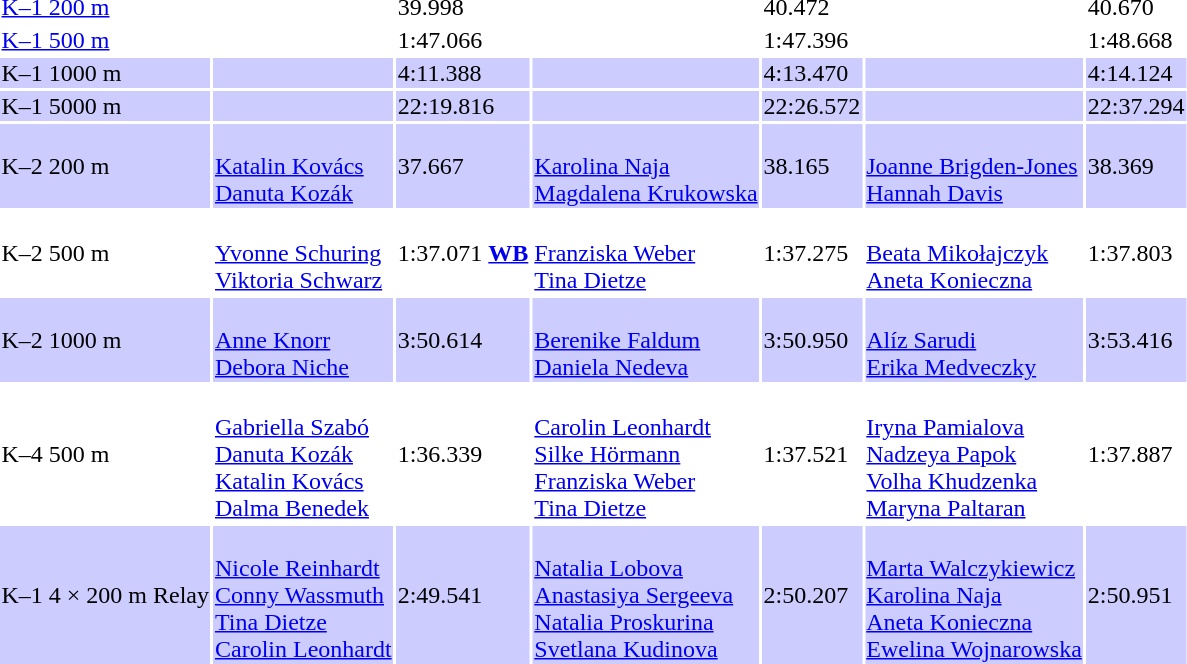<table>
<tr>
<td><a href='#'>K–1 200 m</a></td>
<td></td>
<td>39.998</td>
<td></td>
<td>40.472</td>
<td></td>
<td>40.670</td>
</tr>
<tr>
<td><a href='#'>K–1 500 m</a></td>
<td></td>
<td>1:47.066</td>
<td></td>
<td>1:47.396</td>
<td></td>
<td>1:48.668</td>
</tr>
<tr bgcolor=ccccff>
<td>K–1 1000 m</td>
<td></td>
<td>4:11.388</td>
<td></td>
<td>4:13.470</td>
<td></td>
<td>4:14.124</td>
</tr>
<tr bgcolor=ccccff>
<td>K–1 5000 m</td>
<td></td>
<td>22:19.816</td>
<td></td>
<td>22:26.572</td>
<td></td>
<td>22:37.294</td>
</tr>
<tr bgcolor=ccccff>
<td>K–2 200 m</td>
<td><br><a href='#'>Katalin Kovács</a><br><a href='#'>Danuta Kozák</a></td>
<td>37.667</td>
<td><br><a href='#'>Karolina Naja</a><br><a href='#'>Magdalena Krukowska</a></td>
<td>38.165</td>
<td><br><a href='#'>Joanne Brigden-Jones</a><br><a href='#'>Hannah Davis</a></td>
<td>38.369</td>
</tr>
<tr>
<td>K–2 500 m</td>
<td><br><a href='#'>Yvonne Schuring</a><br><a href='#'>Viktoria Schwarz</a></td>
<td>1:37.071 <strong><a href='#'>WB</a></strong></td>
<td><br><a href='#'>Franziska Weber</a><br><a href='#'>Tina Dietze</a></td>
<td>1:37.275</td>
<td><br><a href='#'>Beata Mikołajczyk</a><br><a href='#'>Aneta Konieczna</a></td>
<td>1:37.803</td>
</tr>
<tr bgcolor=ccccff>
<td>K–2 1000 m</td>
<td><br><a href='#'>Anne Knorr</a><br><a href='#'>Debora Niche</a></td>
<td>3:50.614</td>
<td><br><a href='#'>Berenike Faldum</a><br><a href='#'>Daniela Nedeva</a></td>
<td>3:50.950</td>
<td><br><a href='#'>Alíz Sarudi</a><br><a href='#'>Erika Medveczky</a></td>
<td>3:53.416</td>
</tr>
<tr>
<td>K–4 500 m</td>
<td><br><a href='#'>Gabriella Szabó</a><br><a href='#'>Danuta Kozák</a><br><a href='#'>Katalin Kovács</a><br><a href='#'>Dalma Benedek</a></td>
<td>1:36.339</td>
<td><br><a href='#'>Carolin Leonhardt</a><br><a href='#'>Silke Hörmann</a><br><a href='#'>Franziska Weber</a><br><a href='#'>Tina Dietze</a></td>
<td>1:37.521</td>
<td><br><a href='#'>Iryna Pamialova</a><br><a href='#'>Nadzeya Papok</a><br><a href='#'>Volha Khudzenka</a><br><a href='#'>Maryna Paltaran</a></td>
<td>1:37.887</td>
</tr>
<tr bgcolor=ccccff>
<td>K–1 4 × 200 m Relay</td>
<td><br><a href='#'>Nicole Reinhardt</a><br><a href='#'>Conny Wassmuth</a><br><a href='#'>Tina Dietze</a><br><a href='#'>Carolin Leonhardt</a></td>
<td>2:49.541</td>
<td><br><a href='#'>Natalia Lobova</a><br><a href='#'>Anastasiya Sergeeva</a><br><a href='#'>Natalia Proskurina</a><br><a href='#'>Svetlana Kudinova</a></td>
<td>2:50.207</td>
<td><br><a href='#'>Marta Walczykiewicz</a><br><a href='#'>Karolina Naja</a><br><a href='#'>Aneta Konieczna</a><br><a href='#'>Ewelina Wojnarowska</a></td>
<td>2:50.951</td>
</tr>
</table>
